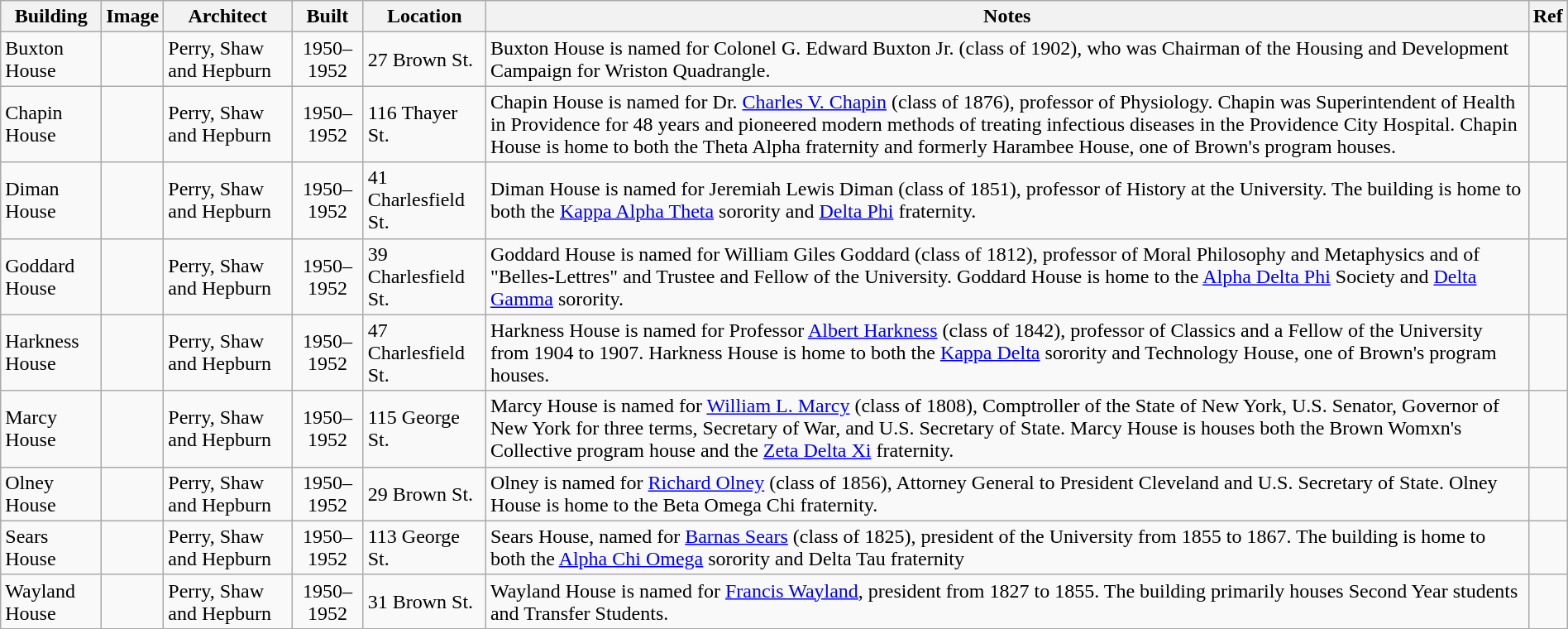<table class="wikitable sortable" style="width:100%">
<tr>
<th>Building</th>
<th class="unsortable">Image</th>
<th>Architect</th>
<th>Built</th>
<th>Location</th>
<th class="unsortable">Notes</th>
<th class="unsortable">Ref</th>
</tr>
<tr>
<td>Buxton House</td>
<td align="center"></td>
<td>Perry, Shaw and Hepburn</td>
<td align="center">1950–1952</td>
<td>27 Brown St.</td>
<td>Buxton House is named for Colonel G. Edward Buxton Jr. (class of 1902), who was Chairman of the Housing and Development Campaign for Wriston Quadrangle.</td>
<td align="center"></td>
</tr>
<tr>
<td>Chapin House</td>
<td align="center"></td>
<td>Perry, Shaw and Hepburn</td>
<td align="center">1950–1952</td>
<td>116 Thayer St.</td>
<td>Chapin House is named for Dr. <a href='#'>Charles V. Chapin</a> (class of 1876), professor of Physiology. Chapin was Superintendent of Health in Providence for 48 years and pioneered modern methods of treating infectious diseases in the Providence City Hospital. Chapin House is home to both the Theta Alpha fraternity and formerly Harambee House, one of Brown's program houses.</td>
<td align="center"></td>
</tr>
<tr>
<td>Diman House</td>
<td align="center"></td>
<td>Perry, Shaw and Hepburn</td>
<td align="center">1950–1952</td>
<td>41 Charlesfield St.</td>
<td>Diman House is named for Jeremiah Lewis Diman (class of 1851), professor of History at the University. The building is home to both the <a href='#'>Kappa Alpha Theta</a> sorority and <a href='#'>Delta Phi</a> fraternity.</td>
<td align="center"></td>
</tr>
<tr>
<td>Goddard House</td>
<td align="center"></td>
<td>Perry, Shaw and Hepburn</td>
<td align="center">1950–1952</td>
<td>39 Charlesfield St.</td>
<td>Goddard House is named for William Giles Goddard (class of 1812), professor of Moral Philosophy and Metaphysics and of "Belles-Lettres" and Trustee and Fellow of the University. Goddard House is home to the <a href='#'>Alpha Delta Phi</a> Society and <a href='#'>Delta Gamma</a> sorority.</td>
<td align="center"></td>
</tr>
<tr>
<td>Harkness House</td>
<td align="center"></td>
<td>Perry, Shaw and Hepburn</td>
<td align="center">1950–1952</td>
<td>47 Charlesfield St.</td>
<td>Harkness House is named for Professor <a href='#'>Albert Harkness</a> (class of 1842), professor of Classics and a Fellow of the University from 1904 to 1907. Harkness House is home to both the <a href='#'>Kappa Delta</a> sorority and Technology House, one of Brown's program houses.</td>
<td align="center"></td>
</tr>
<tr>
<td>Marcy House</td>
<td align="center"></td>
<td>Perry, Shaw and Hepburn</td>
<td align="center">1950–1952</td>
<td>115 George St.</td>
<td>Marcy House is named for <a href='#'>William L. Marcy</a> (class of 1808), Comptroller of the State of New York, U.S. Senator, Governor of New York for three terms, Secretary of War, and U.S. Secretary of State. Marcy House is houses both the Brown Womxn's Collective program house and the <a href='#'>Zeta Delta Xi</a> fraternity.</td>
<td align="center"></td>
</tr>
<tr>
<td>Olney House</td>
<td align="center"></td>
<td>Perry, Shaw and Hepburn</td>
<td align="center">1950–1952</td>
<td>29 Brown St.</td>
<td>Olney is named for <a href='#'>Richard Olney</a> (class of 1856), Attorney General to President Cleveland and U.S. Secretary of State. Olney House is home to the Beta Omega Chi fraternity.</td>
<td align="center"></td>
</tr>
<tr>
<td>Sears House</td>
<td align="center"></td>
<td>Perry, Shaw and Hepburn</td>
<td align="center">1950–1952</td>
<td>113 George St.</td>
<td>Sears House, named for <a href='#'>Barnas Sears</a> (class of 1825), president of the University from 1855 to 1867. The building is home to both the <a href='#'>Alpha Chi Omega</a> sorority and Delta Tau fraternity</td>
<td align="center"></td>
</tr>
<tr>
<td>Wayland House</td>
<td align="center"></td>
<td>Perry, Shaw and Hepburn</td>
<td align="center">1950–1952</td>
<td>31 Brown St.</td>
<td>Wayland House is named for <a href='#'>Francis Wayland</a>, president from 1827 to 1855. The building primarily houses Second Year students and Transfer Students.</td>
<td align="center"></td>
</tr>
</table>
